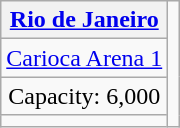<table class="wikitable" style="text-align:center">
<tr>
<th><a href='#'>Rio de Janeiro</a></th>
<td rowspan=4></td>
</tr>
<tr>
<td><a href='#'>Carioca Arena 1</a></td>
</tr>
<tr>
<td>Capacity: 6,000</td>
</tr>
<tr>
<td></td>
</tr>
</table>
